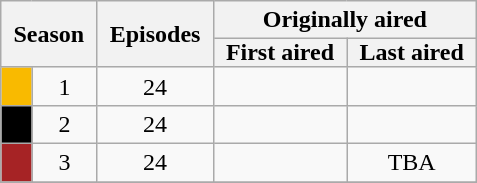<table class="wikitable" style="text-align:center">
<tr>
<th style="padding: 0 8px;" colspan="2" rowspan="2">Season</th>
<th style="padding: 0 8px;" rowspan="2">Episodes</th>
<th colspan="2">Originally aired</th>
</tr>
<tr>
<th style="padding: 0 8px;">First aired</th>
<th style="padding: 0 8px;">Last aired</th>
</tr>
<tr>
<td style="background: #F9BA00;"></td>
<td>1</td>
<td>24</td>
<td style="padding:0 8px;"></td>
<td style="padding:0 8px;"></td>
</tr>
<tr>
<td style="background: #000000;"></td>
<td>2</td>
<td>24</td>
<td style="padding:0 8px;"></td>
<td style="padding:0 8px;"></td>
</tr>
<tr>
<td style="background: #A62325;"></td>
<td>3</td>
<td>24</td>
<td style="padding:0 8px;"></td>
<td style="padding:0 8px;">TBA</td>
</tr>
<tr>
</tr>
</table>
